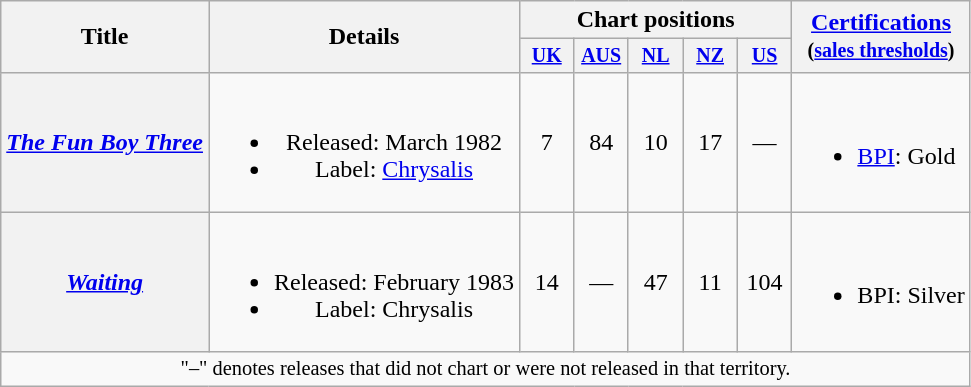<table class="wikitable plainrowheaders" style="text-align:center;" border="1">
<tr>
<th rowspan="2">Title</th>
<th rowspan="2">Details</th>
<th colspan="5">Chart positions</th>
<th rowspan="2"><a href='#'>Certifications</a><br><small>(<a href='#'>sales thresholds</a>)</small></th>
</tr>
<tr style="font-size: smaller;">
<th width="30"><a href='#'>UK</a><br></th>
<th width="30"><a href='#'>AUS</a><br></th>
<th width="30"><a href='#'>NL</a><br></th>
<th width="30"><a href='#'>NZ</a><br></th>
<th width="30"><a href='#'>US</a></th>
</tr>
<tr>
<th scope="row"><em><a href='#'>The Fun Boy Three</a></em></th>
<td><br><ul><li>Released: March 1982</li><li>Label: <a href='#'>Chrysalis</a></li></ul></td>
<td>7</td>
<td>84</td>
<td>10</td>
<td>17</td>
<td>—</td>
<td align="left"><br><ul><li><a href='#'>BPI</a>: Gold</li></ul></td>
</tr>
<tr>
<th scope="row"><em><a href='#'>Waiting</a></em></th>
<td><br><ul><li>Released: February 1983</li><li>Label: Chrysalis</li></ul></td>
<td>14</td>
<td>—</td>
<td>47</td>
<td>11</td>
<td>104</td>
<td align="left"><br><ul><li>BPI: Silver</li></ul></td>
</tr>
<tr>
<td colspan="8" style="font-size: 85%">"–" denotes releases that did not chart or were not released in that territory.</td>
</tr>
</table>
